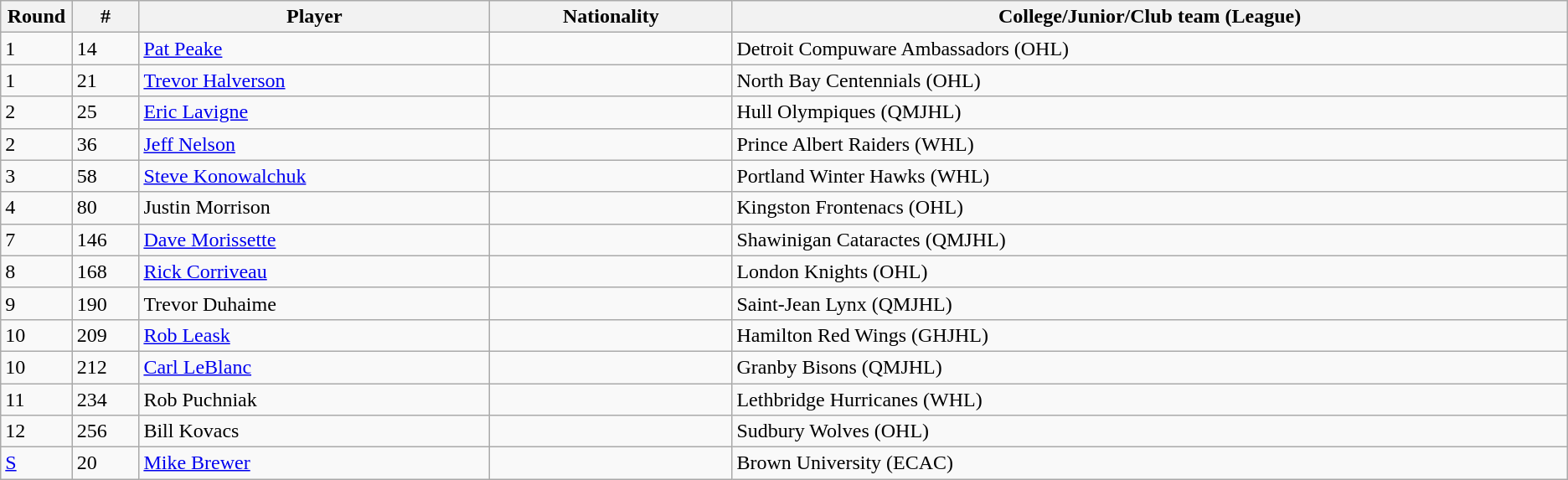<table class="wikitable">
<tr align="center">
<th bgcolor="#DDDDFF" width="4.0%">Round</th>
<th bgcolor="#DDDDFF" width="4.0%">#</th>
<th bgcolor="#DDDDFF" width="21.0%">Player</th>
<th bgcolor="#DDDDFF" width="14.5%">Nationality</th>
<th bgcolor="#DDDDFF" width="50.0%">College/Junior/Club team (League)</th>
</tr>
<tr>
<td>1</td>
<td>14</td>
<td><a href='#'>Pat Peake</a></td>
<td></td>
<td>Detroit Compuware Ambassadors (OHL)</td>
</tr>
<tr>
<td>1</td>
<td>21</td>
<td><a href='#'>Trevor Halverson</a></td>
<td></td>
<td>North Bay Centennials (OHL)</td>
</tr>
<tr>
<td>2</td>
<td>25</td>
<td><a href='#'>Eric Lavigne</a></td>
<td></td>
<td>Hull Olympiques (QMJHL)</td>
</tr>
<tr>
<td>2</td>
<td>36</td>
<td><a href='#'>Jeff Nelson</a></td>
<td></td>
<td>Prince Albert Raiders (WHL)</td>
</tr>
<tr>
<td>3</td>
<td>58</td>
<td><a href='#'>Steve Konowalchuk</a></td>
<td></td>
<td>Portland Winter Hawks (WHL)</td>
</tr>
<tr>
<td>4</td>
<td>80</td>
<td>Justin Morrison</td>
<td></td>
<td>Kingston Frontenacs (OHL)</td>
</tr>
<tr>
<td>7</td>
<td>146</td>
<td><a href='#'>Dave Morissette</a></td>
<td></td>
<td>Shawinigan Cataractes (QMJHL)</td>
</tr>
<tr>
<td>8</td>
<td>168</td>
<td><a href='#'>Rick Corriveau</a></td>
<td></td>
<td>London Knights (OHL)</td>
</tr>
<tr>
<td>9</td>
<td>190</td>
<td>Trevor Duhaime</td>
<td></td>
<td>Saint-Jean Lynx (QMJHL)</td>
</tr>
<tr>
<td>10</td>
<td>209</td>
<td><a href='#'>Rob Leask</a></td>
<td></td>
<td>Hamilton Red Wings (GHJHL)</td>
</tr>
<tr>
<td>10</td>
<td>212</td>
<td><a href='#'>Carl LeBlanc</a></td>
<td></td>
<td>Granby Bisons (QMJHL)</td>
</tr>
<tr>
<td>11</td>
<td>234</td>
<td>Rob Puchniak</td>
<td></td>
<td>Lethbridge Hurricanes (WHL)</td>
</tr>
<tr>
<td>12</td>
<td>256</td>
<td>Bill Kovacs</td>
<td></td>
<td>Sudbury Wolves (OHL)</td>
</tr>
<tr>
<td><a href='#'>S</a></td>
<td>20</td>
<td><a href='#'>Mike Brewer</a></td>
<td></td>
<td>Brown University (ECAC)</td>
</tr>
</table>
